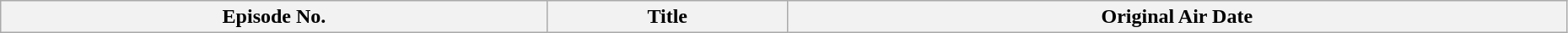<table class="wikitable" width=98%>
<tr>
<th>Episode No.</th>
<th>Title</th>
<th>Original Air Date<br>











</th>
</tr>
</table>
